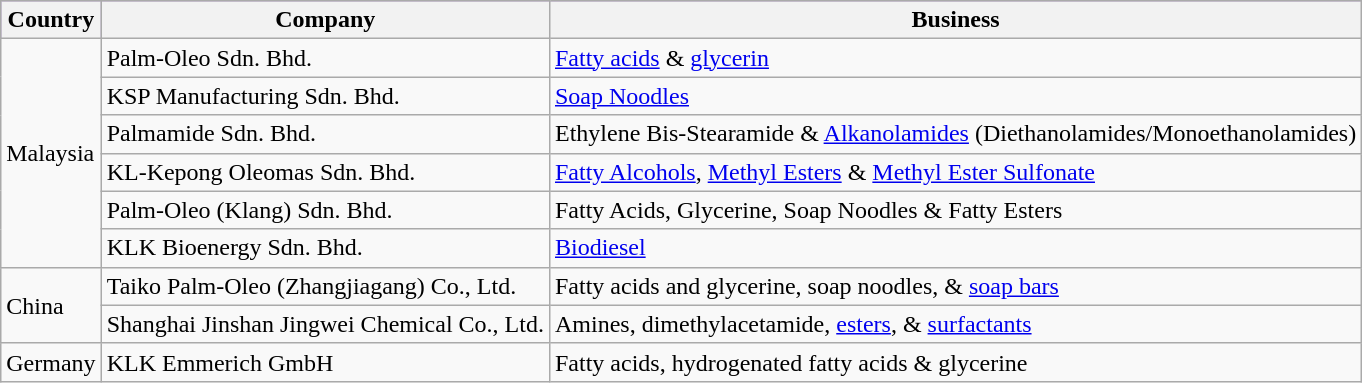<table class="wikitable">
<tr style="background:#96c; text-align:center;">
<th style="text-align:center;">Country</th>
<th>Company</th>
<th>Business</th>
</tr>
<tr>
<td rowspan="6">Malaysia</td>
<td>Palm-Oleo Sdn. Bhd.</td>
<td><a href='#'>Fatty acids</a> & <a href='#'>glycerin</a></td>
</tr>
<tr>
<td>KSP Manufacturing Sdn. Bhd.</td>
<td><a href='#'>Soap Noodles</a></td>
</tr>
<tr>
<td>Palmamide Sdn. Bhd.</td>
<td>Ethylene Bis-Stearamide & <a href='#'>Alkanolamides</a> (Diethanolamides/Monoethanolamides)</td>
</tr>
<tr>
<td>KL-Kepong Oleomas Sdn. Bhd.</td>
<td><a href='#'>Fatty Alcohols</a>, <a href='#'>Methyl Esters</a> & <a href='#'>Methyl Ester Sulfonate</a></td>
</tr>
<tr>
<td>Palm-Oleo (Klang) Sdn. Bhd.</td>
<td>Fatty Acids, Glycerine, Soap Noodles & Fatty Esters</td>
</tr>
<tr>
<td>KLK Bioenergy Sdn. Bhd.</td>
<td><a href='#'>Biodiesel</a></td>
</tr>
<tr>
<td rowspan="2">China</td>
<td>Taiko Palm-Oleo (Zhangjiagang) Co., Ltd.</td>
<td>Fatty acids and glycerine, soap noodles, & <a href='#'>soap bars</a></td>
</tr>
<tr>
<td>Shanghai Jinshan Jingwei Chemical Co., Ltd.</td>
<td>Amines, dimethylacetamide, <a href='#'>esters</a>, & <a href='#'>surfactants</a></td>
</tr>
<tr>
<td>Germany</td>
<td>KLK Emmerich GmbH</td>
<td>Fatty acids, hydrogenated fatty acids & glycerine</td>
</tr>
</table>
